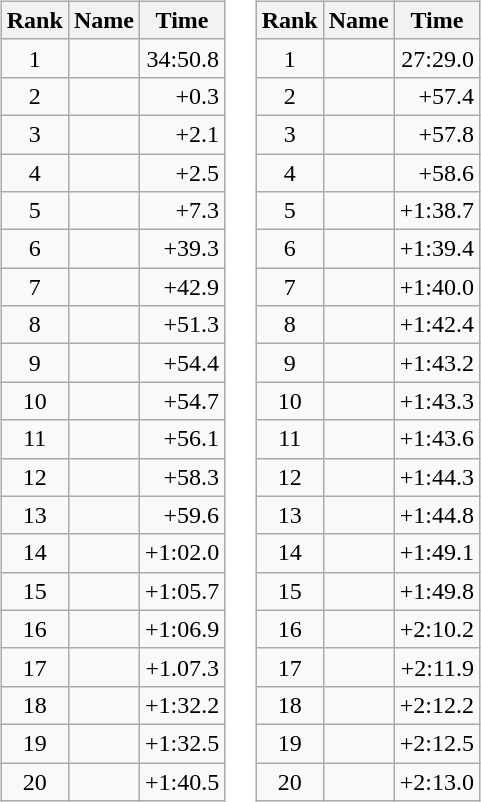<table border="0">
<tr>
<td valign="top"><br><table class="wikitable">
<tr>
<th>Rank</th>
<th>Name</th>
<th>Time</th>
</tr>
<tr>
<td style="text-align:center;">1</td>
<td></td>
<td align="right">34:50.8</td>
</tr>
<tr>
<td style="text-align:center;">2</td>
<td></td>
<td align="right">+0.3</td>
</tr>
<tr>
<td style="text-align:center;">3</td>
<td></td>
<td align="right">+2.1</td>
</tr>
<tr>
<td style="text-align:center;">4</td>
<td></td>
<td align="right">+2.5</td>
</tr>
<tr>
<td style="text-align:center;">5</td>
<td></td>
<td align="right">+7.3</td>
</tr>
<tr>
<td style="text-align:center;">6</td>
<td></td>
<td align="right">+39.3</td>
</tr>
<tr>
<td style="text-align:center;">7</td>
<td></td>
<td align="right">+42.9</td>
</tr>
<tr>
<td style="text-align:center;">8</td>
<td></td>
<td align="right">+51.3</td>
</tr>
<tr>
<td style="text-align:center;">9</td>
<td></td>
<td align="right">+54.4</td>
</tr>
<tr>
<td style="text-align:center;">10</td>
<td></td>
<td align="right">+54.7</td>
</tr>
<tr>
<td style="text-align:center;">11</td>
<td></td>
<td align="right">+56.1</td>
</tr>
<tr>
<td style="text-align:center;">12</td>
<td></td>
<td align="right">+58.3</td>
</tr>
<tr>
<td style="text-align:center;">13</td>
<td></td>
<td align="right">+59.6</td>
</tr>
<tr>
<td style="text-align:center;">14</td>
<td></td>
<td align="right">+1:02.0</td>
</tr>
<tr>
<td style="text-align:center;">15</td>
<td></td>
<td align="right">+1:05.7</td>
</tr>
<tr>
<td style="text-align:center;">16</td>
<td></td>
<td align="right">+1:06.9</td>
</tr>
<tr>
<td style="text-align:center;">17</td>
<td></td>
<td align="right">+1.07.3</td>
</tr>
<tr>
<td style="text-align:center;">18</td>
<td></td>
<td align="right">+1:32.2</td>
</tr>
<tr>
<td style="text-align:center;">19</td>
<td></td>
<td align="right">+1:32.5</td>
</tr>
<tr>
<td style="text-align:center;">20</td>
<td></td>
<td align="right">+1:40.5</td>
</tr>
</table>
</td>
<td valign="top"><br><table class="wikitable">
<tr>
<th>Rank</th>
<th>Name</th>
<th>Time</th>
</tr>
<tr>
<td style="text-align:center;">1</td>
<td></td>
<td align="right">27:29.0</td>
</tr>
<tr>
<td style="text-align:center;">2</td>
<td></td>
<td align="right">+57.4</td>
</tr>
<tr>
<td style="text-align:center;">3</td>
<td></td>
<td align="right">+57.8</td>
</tr>
<tr>
<td style="text-align:center;">4</td>
<td></td>
<td align="right">+58.6</td>
</tr>
<tr>
<td style="text-align:center;">5</td>
<td></td>
<td align="right">+1:38.7</td>
</tr>
<tr>
<td style="text-align:center;">6</td>
<td></td>
<td align="right">+1:39.4</td>
</tr>
<tr>
<td style="text-align:center;">7</td>
<td></td>
<td align="right">+1:40.0</td>
</tr>
<tr>
<td style="text-align:center;">8</td>
<td></td>
<td align="right">+1:42.4</td>
</tr>
<tr>
<td style="text-align:center;">9</td>
<td></td>
<td align="right">+1:43.2</td>
</tr>
<tr>
<td style="text-align:center;">10</td>
<td></td>
<td align="right">+1:43.3</td>
</tr>
<tr>
<td style="text-align:center;">11</td>
<td></td>
<td align="right">+1:43.6</td>
</tr>
<tr>
<td style="text-align:center;">12</td>
<td></td>
<td align="right">+1:44.3</td>
</tr>
<tr>
<td style="text-align:center;">13</td>
<td></td>
<td align="right">+1:44.8</td>
</tr>
<tr>
<td style="text-align:center;">14</td>
<td></td>
<td align="right">+1:49.1</td>
</tr>
<tr>
<td style="text-align:center;">15</td>
<td></td>
<td align="right">+1:49.8</td>
</tr>
<tr>
<td style="text-align:center;">16</td>
<td></td>
<td align="right">+2:10.2</td>
</tr>
<tr>
<td style="text-align:center;">17</td>
<td></td>
<td align="right">+2:11.9</td>
</tr>
<tr>
<td style="text-align:center;">18</td>
<td></td>
<td align="right">+2:12.2</td>
</tr>
<tr>
<td style="text-align:center;">19</td>
<td></td>
<td align="right">+2:12.5</td>
</tr>
<tr>
<td style="text-align:center;">20</td>
<td></td>
<td align="right">+2:13.0</td>
</tr>
</table>
</td>
</tr>
</table>
